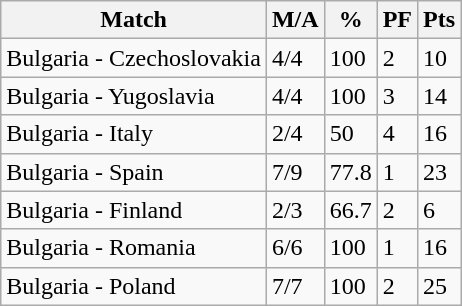<table class="wikitable">
<tr>
<th>Match</th>
<th>M/A</th>
<th>%</th>
<th>PF</th>
<th>Pts</th>
</tr>
<tr>
<td> Bulgaria -  Czechoslovakia</td>
<td>4/4</td>
<td>100</td>
<td>2</td>
<td>10</td>
</tr>
<tr>
<td> Bulgaria -  Yugoslavia</td>
<td>4/4</td>
<td>100</td>
<td>3</td>
<td>14</td>
</tr>
<tr>
<td> Bulgaria -  Italy</td>
<td>2/4</td>
<td>50</td>
<td>4</td>
<td>16</td>
</tr>
<tr>
<td> Bulgaria -  Spain</td>
<td>7/9</td>
<td>77.8</td>
<td>1</td>
<td>23</td>
</tr>
<tr>
<td> Bulgaria -  Finland</td>
<td>2/3</td>
<td>66.7</td>
<td>2</td>
<td>6</td>
</tr>
<tr>
<td> Bulgaria -  Romania</td>
<td>6/6</td>
<td>100</td>
<td>1</td>
<td>16</td>
</tr>
<tr>
<td> Bulgaria -  Poland</td>
<td>7/7</td>
<td>100</td>
<td>2</td>
<td>25</td>
</tr>
</table>
